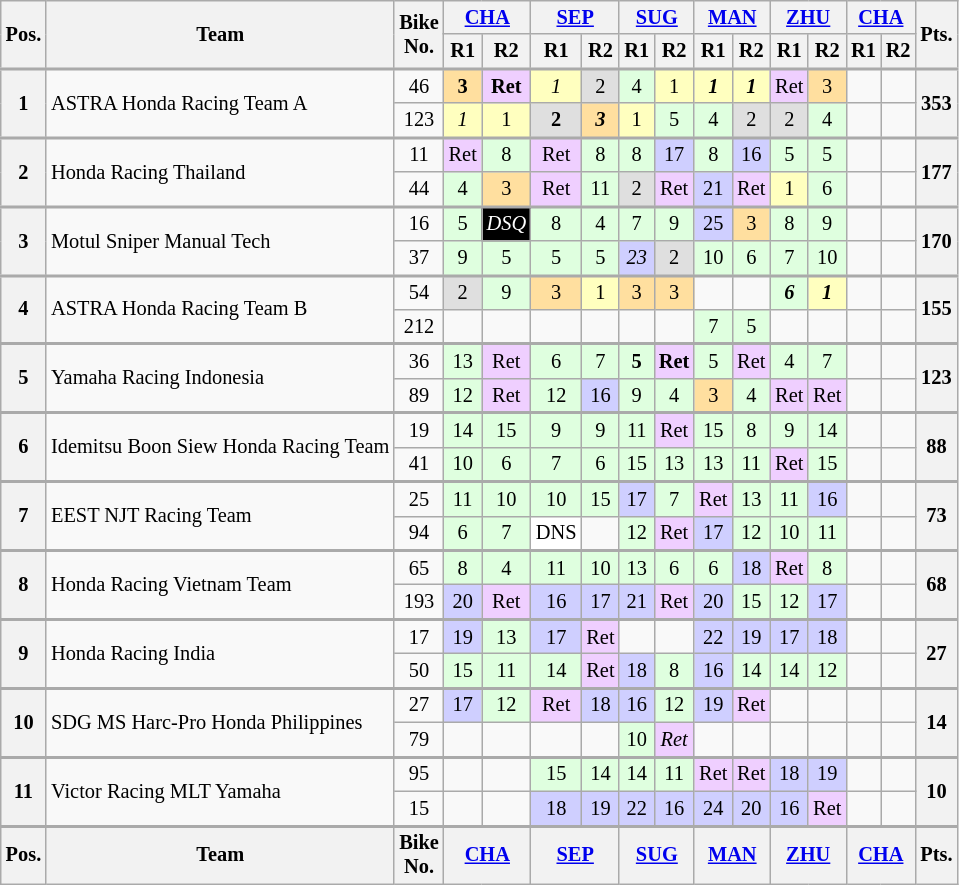<table class="wikitable" style="font-size:85%; text-align:center;">
<tr>
<th rowspan=2>Pos.</th>
<th rowspan=2>Team</th>
<th rowspan=2>Bike<br>No.</th>
<th colspan=2><a href='#'>CHA</a><br></th>
<th colspan=2><a href='#'>SEP</a><br></th>
<th colspan=2><a href='#'>SUG</a><br></th>
<th colspan=2><a href='#'>MAN</a><br></th>
<th colspan=2><a href='#'>ZHU</a><br></th>
<th colspan=2><a href='#'>CHA</a><br></th>
<th rowspan=2>Pts.</th>
</tr>
<tr>
<th>R1</th>
<th>R2</th>
<th>R1</th>
<th>R2</th>
<th>R1</th>
<th>R2</th>
<th>R1</th>
<th>R2</th>
<th>R1</th>
<th>R2</th>
<th>R1</th>
<th>R2</th>
</tr>
<tr style="border-top:2px solid #aaaaaa">
<th rowspan=2>1</th>
<td rowspan=2 align=left>ASTRA Honda Racing Team A</td>
<td>46</td>
<td style="background:#ffdf9f;"><strong>3</strong></td>
<td style="background:#efcfff;"><strong>Ret</strong></td>
<td style="background:#ffffbf;"><em>1</em></td>
<td style="background:#dfdfdf;">2</td>
<td style="background:#dfffdf;">4</td>
<td style="background:#ffffbf;">1</td>
<td style="background:#ffffbf;"><strong><em>1</em></strong></td>
<td style="background:#ffffbf;"><strong><em>1</em></strong></td>
<td style="background:#efcfff;">Ret</td>
<td style="background:#ffdf9f;">3</td>
<td style="background:#;"></td>
<td style="background:#;"></td>
<th rowspan=2>353</th>
</tr>
<tr>
<td>123</td>
<td style="background:#ffffbf;"><em>1</em></td>
<td style="background:#ffffbf;">1</td>
<td style="background:#dfdfdf;"><strong>2</strong></td>
<td style="background:#ffdf9f;"><strong><em>3</em></strong></td>
<td style="background:#ffffbf;">1</td>
<td style="background:#dfffdf;">5</td>
<td style="background:#dfffdf;">4</td>
<td style="background:#dfdfdf;">2</td>
<td style="background:#dfdfdf;">2</td>
<td style="background:#dfffdf;">4</td>
<td style="background:#;"></td>
<td style="background:#;"></td>
</tr>
<tr style="border-top:2px solid #aaaaaa">
<th rowspan=2>2</th>
<td rowspan=2 align=left>Honda Racing Thailand</td>
<td>11</td>
<td style="background:#efcfff;">Ret</td>
<td style="background:#dfffdf;">8</td>
<td style="background:#efcfff;">Ret</td>
<td style="background:#dfffdf;">8</td>
<td style="background:#dfffdf;">8</td>
<td style="background:#cfcfff;">17</td>
<td style="background:#dfffdf;">8</td>
<td style="background:#cfcfff;">16</td>
<td style="background:#dfffdf;">5</td>
<td style="background:#dfffdf;">5</td>
<td style="background:#;"></td>
<td style="background:#;"></td>
<th rowspan=2>177</th>
</tr>
<tr>
<td>44</td>
<td style="background:#dfffdf;">4</td>
<td style="background:#ffdf9f;">3</td>
<td style="background:#efcfff;">Ret</td>
<td style="background:#dfffdf;">11</td>
<td style="background:#dfdfdf;">2</td>
<td style="background:#efcfff;">Ret</td>
<td style="background:#cfcfff;">21</td>
<td style="background:#efcfff;">Ret</td>
<td style="background:#ffffbf;">1</td>
<td style="background:#dfffdf;">6</td>
<td style="background:#;"></td>
<td style="background:#;"></td>
</tr>
<tr style="border-top:2px solid #aaaaaa">
<th rowspan=2>3</th>
<td rowspan=2 align=left>Motul Sniper Manual Tech</td>
<td>16</td>
<td style="background:#dfffdf;">5</td>
<td style="background:#000000; color:white"><em>DSQ</em></td>
<td style="background:#dfffdf;">8</td>
<td style="background:#dfffdf;">4</td>
<td style="background:#dfffdf;">7</td>
<td style="background:#dfffdf;">9</td>
<td style="background:#cfcfff;">25</td>
<td style="background:#ffdf9f;">3</td>
<td style="background:#dfffdf;">8</td>
<td style="background:#dfffdf;">9</td>
<td style="background:#;"></td>
<td style="background:#;"></td>
<th rowspan=2>170</th>
</tr>
<tr>
<td>37</td>
<td style="background:#dfffdf;">9</td>
<td style="background:#dfffdf;">5</td>
<td style="background:#dfffdf;">5</td>
<td style="background:#dfffdf;">5</td>
<td style="background:#cfcfff;"><em>23</em></td>
<td style="background:#dfdfdf;">2</td>
<td style="background:#dfffdf;">10</td>
<td style="background:#dfffdf;">6</td>
<td style="background:#dfffdf;">7</td>
<td style="background:#dfffdf;">10</td>
<td style="background:#;"></td>
<td style="background:#;"></td>
</tr>
<tr style="border-top:2px solid #aaaaaa">
<th rowspan=2>4</th>
<td rowspan=2 align=left>ASTRA Honda Racing Team B</td>
<td>54</td>
<td style="background:#dfdfdf;">2</td>
<td style="background:#dfffdf;">9</td>
<td style="background:#ffdf9f;">3</td>
<td style="background:#ffffbf;">1</td>
<td style="background:#ffdf9f;">3</td>
<td style="background:#ffdf9f;">3</td>
<td style="background:#;"></td>
<td style="background:#;"></td>
<td style="background:#dfffdf;"><strong><em>6</em></strong></td>
<td style="background:#ffffbf;"><strong><em>1</em></strong></td>
<td style="background:#;"></td>
<td style="background:#;"></td>
<th rowspan=2>155</th>
</tr>
<tr>
<td>212</td>
<td style="background:#;"></td>
<td style="background:#;"></td>
<td style="background:#;"></td>
<td style="background:#;"></td>
<td style="background:#;"></td>
<td style="background:#;"></td>
<td style="background:#dfffdf;">7</td>
<td style="background:#dfffdf;">5</td>
<td style="background:#;"></td>
<td style="background:#;"></td>
<td style="background:#;"></td>
<td style="background:#;"></td>
</tr>
<tr style="border-top:2px solid #aaaaaa">
<th rowspan=2>5</th>
<td rowspan=2 align=left>Yamaha Racing Indonesia</td>
<td>36</td>
<td style="background:#dfffdf;">13</td>
<td style="background:#efcfff;">Ret</td>
<td style="background:#dfffdf;">6</td>
<td style="background:#dfffdf;">7</td>
<td style="background:#dfffdf;"><strong>5</strong></td>
<td style="background:#efcfff;"><strong>Ret</strong></td>
<td style="background:#dfffdf;">5</td>
<td style="background:#efcfff;">Ret</td>
<td style="background:#dfffdf;">4</td>
<td style="background:#dfffdf;">7</td>
<td style="background:#;"></td>
<td style="background:#;"></td>
<th rowspan=2>123</th>
</tr>
<tr>
<td>89</td>
<td style="background:#dfffdf;">12</td>
<td style="background:#efcfff;">Ret</td>
<td style="background:#dfffdf;">12</td>
<td style="background:#cfcfff;">16</td>
<td style="background:#dfffdf;">9</td>
<td style="background:#dfffdf;">4</td>
<td style="background:#ffdf9f;">3</td>
<td style="background:#dfffdf;">4</td>
<td style="background:#efcfff;">Ret</td>
<td style="background:#efcfff;">Ret</td>
<td style="background:#;"></td>
<td style="background:#;"></td>
</tr>
<tr style="border-top:2px solid #aaaaaa">
<th rowspan=2>6</th>
<td rowspan=2 align=left>Idemitsu Boon Siew Honda Racing Team</td>
<td>19</td>
<td style="background:#dfffdf;">14</td>
<td style="background:#dfffdf;">15</td>
<td style="background:#dfffdf;">9</td>
<td style="background:#dfffdf;">9</td>
<td style="background:#dfffdf;">11</td>
<td style="background:#efcfff;">Ret</td>
<td style="background:#dfffdf;">15</td>
<td style="background:#dfffdf;">8</td>
<td style="background:#dfffdf;">9</td>
<td style="background:#dfffdf;">14</td>
<td style="background:#;"></td>
<td style="background:#;"></td>
<th rowspan=2>88</th>
</tr>
<tr>
<td>41</td>
<td style="background:#dfffdf;">10</td>
<td style="background:#dfffdf;">6</td>
<td style="background:#dfffdf;">7</td>
<td style="background:#dfffdf;">6</td>
<td style="background:#dfffdf;">15</td>
<td style="background:#dfffdf;">13</td>
<td style="background:#dfffdf;">13</td>
<td style="background:#dfffdf;">11</td>
<td style="background:#efcfff;">Ret</td>
<td style="background:#dfffdf;">15</td>
<td style="background:#;"></td>
<td style="background:#;"></td>
</tr>
<tr style="border-top:2px solid #aaaaaa">
<th rowspan=2>7</th>
<td rowspan=2 align=left>EEST NJT Racing Team</td>
<td>25</td>
<td style="background:#dfffdf;">11</td>
<td style="background:#dfffdf;">10</td>
<td style="background:#dfffdf;">10</td>
<td style="background:#dfffdf;">15</td>
<td style="background:#cfcfff;">17</td>
<td style="background:#dfffdf;">7</td>
<td style="background:#efcfff;">Ret</td>
<td style="background:#dfffdf;">13</td>
<td style="background:#dfffdf;">11</td>
<td style="background:#cfcfff;">16</td>
<td style="background:#;"></td>
<td style="background:#;"></td>
<th rowspan=2>73</th>
</tr>
<tr>
<td>94</td>
<td style="background:#dfffdf;">6</td>
<td style="background:#dfffdf;">7</td>
<td style="background:#ffffff;">DNS</td>
<td style="background:#;"></td>
<td style="background:#dfffdf;">12</td>
<td style="background:#efcfff;">Ret</td>
<td style="background:#cfcfff;">17</td>
<td style="background:#dfffdf;">12</td>
<td style="background:#dfffdf;">10</td>
<td style="background:#dfffdf;">11</td>
<td style="background:#;"></td>
<td style="background:#;"></td>
</tr>
<tr style="border-top:2px solid #aaaaaa">
<th rowspan=2>8</th>
<td rowspan=2 align=left>Honda Racing Vietnam Team</td>
<td>65</td>
<td style="background:#dfffdf;">8</td>
<td style="background:#dfffdf;">4</td>
<td style="background:#dfffdf;">11</td>
<td style="background:#dfffdf;">10</td>
<td style="background:#dfffdf;">13</td>
<td style="background:#dfffdf;">6</td>
<td style="background:#dfffdf;">6</td>
<td style="background:#cfcfff;">18</td>
<td style="background:#efcfff;">Ret</td>
<td style="background:#dfffdf;">8</td>
<td style="background:#;"></td>
<td style="background:#;"></td>
<th rowspan=2>68</th>
</tr>
<tr>
<td>193</td>
<td style="background:#cfcfff;">20</td>
<td style="background:#efcfff;">Ret</td>
<td style="background:#cfcfff;">16</td>
<td style="background:#cfcfff;">17</td>
<td style="background:#cfcfff;">21</td>
<td style="background:#efcfff;">Ret</td>
<td style="background:#cfcfff;">20</td>
<td style="background:#dfffdf;">15</td>
<td style="background:#dfffdf;">12</td>
<td style="background:#cfcfff;">17</td>
<td style="background:#;"></td>
<td style="background:#;"></td>
</tr>
<tr style="border-top:2px solid #aaaaaa">
<th rowspan=2>9</th>
<td rowspan=2 align=left>Honda Racing India</td>
<td>17</td>
<td style="background:#cfcfff;">19</td>
<td style="background:#dfffdf;">13</td>
<td style="background:#cfcfff;">17</td>
<td style="background:#efcfff;">Ret</td>
<td style="background:#;"></td>
<td style="background:#;"></td>
<td style="background:#cfcfff;">22</td>
<td style="background:#cfcfff;">19</td>
<td style="background:#cfcfff;">17</td>
<td style="background:#cfcfff;">18</td>
<td style="background:#;"></td>
<td style="background:#;"></td>
<th rowspan=2>27</th>
</tr>
<tr>
<td>50</td>
<td style="background:#dfffdf;">15</td>
<td style="background:#dfffdf;">11</td>
<td style="background:#dfffdf;">14</td>
<td style="background:#efcfff;">Ret</td>
<td style="background:#cfcfff;">18</td>
<td style="background:#dfffdf;">8</td>
<td style="background:#cfcfff;">16</td>
<td style="background:#dfffdf;">14</td>
<td style="background:#dfffdf;">14</td>
<td style="background:#dfffdf;">12</td>
<td style="background:#;"></td>
<td style="background:#;"></td>
</tr>
<tr style="border-top:2px solid #aaaaaa">
<th rowspan=2>10</th>
<td rowspan=2 align=left>SDG MS Harc-Pro Honda Philippines</td>
<td>27</td>
<td style="background:#cfcfff;">17</td>
<td style="background:#dfffdf;">12</td>
<td style="background:#efcfff;">Ret</td>
<td style="background:#cfcfff;">18</td>
<td style="background:#cfcfff;">16</td>
<td style="background:#dfffdf;">12</td>
<td style="background:#cfcfff;">19</td>
<td style="background:#efcfff;">Ret</td>
<td style="background:#;"></td>
<td style="background:#;"></td>
<td style="background:#;"></td>
<td style="background:#;"></td>
<th rowspan=2>14</th>
</tr>
<tr>
<td>79</td>
<td style="background:#;"></td>
<td style="background:#;"></td>
<td style="background:#;"></td>
<td style="background:#;"></td>
<td style="background:#dfffdf;">10</td>
<td style="background:#efcfff;"><em>Ret</em></td>
<td style="background:#;"></td>
<td style="background:#;"></td>
<td style="background:#;"></td>
<td style="background:#;"></td>
<td style="background:#;"></td>
<td style="background:#;"></td>
</tr>
<tr style="border-top:2px solid #aaaaaa">
<th rowspan=2>11</th>
<td rowspan=2 align=left>Victor Racing MLT Yamaha</td>
<td>95</td>
<td style="background:#;"></td>
<td style="background:#;"></td>
<td style="background:#dfffdf;">15</td>
<td style="background:#dfffdf;">14</td>
<td style="background:#dfffdf;">14</td>
<td style="background:#dfffdf;">11</td>
<td style="background:#efcfff;">Ret</td>
<td style="background:#efcfff;">Ret</td>
<td style="background:#cfcfff;">18</td>
<td style="background:#cfcfff;">19</td>
<td style="background:#;"></td>
<td style="background:#;"></td>
<th rowspan=2>10</th>
</tr>
<tr>
<td>15</td>
<td style="background:#;"></td>
<td style="background:#;"></td>
<td style="background:#cfcfff;">18</td>
<td style="background:#cfcfff;">19</td>
<td style="background:#cfcfff;">22</td>
<td style="background:#cfcfff;">16</td>
<td style="background:#cfcfff;">24</td>
<td style="background:#cfcfff;">20</td>
<td style="background:#cfcfff;">16</td>
<td style="background:#efcfff;">Ret</td>
<td style="background:#;"></td>
<td style="background:#;"></td>
</tr>
<tr style="border-top:2px solid #aaaaaa">
<th>Pos.</th>
<th>Team</th>
<th>Bike<br>No.</th>
<th colspan=2><a href='#'>CHA</a><br></th>
<th colspan=2><a href='#'>SEP</a><br></th>
<th colspan=2><a href='#'>SUG</a><br></th>
<th colspan=2><a href='#'>MAN</a><br></th>
<th colspan=2><a href='#'>ZHU</a><br></th>
<th colspan=2><a href='#'>CHA</a><br></th>
<th rowspan=2>Pts.</th>
</tr>
</table>
